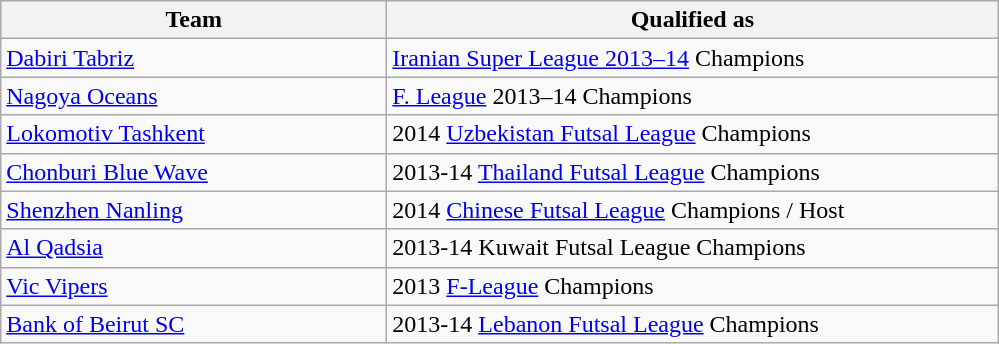<table class="wikitable">
<tr>
<th width=250>Team</th>
<th width=400>Qualified as</th>
</tr>
<tr>
<td> <a href='#'>Dabiri Tabriz</a></td>
<td><a href='#'>Iranian Super League 2013–14</a> Champions</td>
</tr>
<tr>
<td> <a href='#'>Nagoya Oceans</a></td>
<td><a href='#'>F. League</a> 2013–14 Champions</td>
</tr>
<tr>
<td> <a href='#'>Lokomotiv Tashkent</a></td>
<td>2014 <a href='#'>Uzbekistan Futsal League</a> Champions</td>
</tr>
<tr>
<td> <a href='#'>Chonburi Blue Wave</a></td>
<td>2013-14 <a href='#'>Thailand Futsal League</a> Champions</td>
</tr>
<tr>
<td> <a href='#'>Shenzhen Nanling</a></td>
<td>2014 <a href='#'>Chinese Futsal League</a> Champions / Host</td>
</tr>
<tr>
<td> <a href='#'>Al Qadsia</a></td>
<td>2013-14 Kuwait Futsal League Champions</td>
</tr>
<tr>
<td> <a href='#'>Vic Vipers</a></td>
<td>2013 <a href='#'>F-League</a> Champions</td>
</tr>
<tr>
<td> <a href='#'>Bank of Beirut SC</a></td>
<td>2013-14 <a href='#'>Lebanon Futsal League</a> Champions</td>
</tr>
</table>
